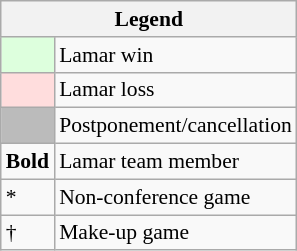<table class="wikitable" style="font-size:90%">
<tr>
<th colspan="2">Legend</th>
</tr>
<tr>
<td bgcolor="#ddffdd"> </td>
<td>Lamar win</td>
</tr>
<tr>
<td bgcolor="#ffdddd"> </td>
<td>Lamar loss</td>
</tr>
<tr>
<td bgcolor="#bbbbbb"> </td>
<td>Postponement/cancellation</td>
</tr>
<tr>
<td><strong>Bold</strong></td>
<td>Lamar team member</td>
</tr>
<tr>
<td>*</td>
<td>Non-conference game</td>
</tr>
<tr>
<td>†</td>
<td>Make-up game</td>
</tr>
</table>
